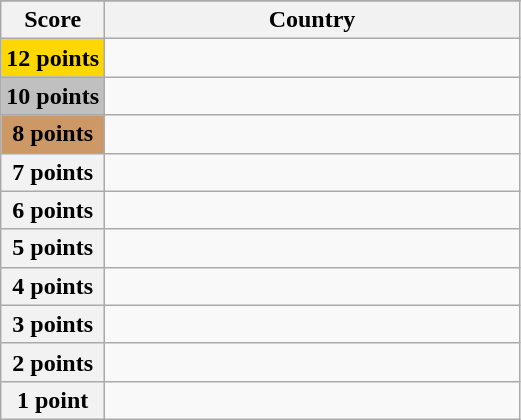<table class="wikitable">
<tr>
</tr>
<tr>
<th scope="col" width="20%">Score</th>
<th scope="col">Country</th>
</tr>
<tr>
<th scope="row" style="background:gold">12 points</th>
<td></td>
</tr>
<tr>
<th scope="row" style="background:silver">10 points</th>
<td></td>
</tr>
<tr>
<th scope="row" style="background:#CC9966">8 points</th>
<td></td>
</tr>
<tr>
<th scope="row">7 points</th>
<td></td>
</tr>
<tr>
<th scope="row">6 points</th>
<td></td>
</tr>
<tr>
<th scope="row">5 points</th>
<td></td>
</tr>
<tr>
<th scope="row">4 points</th>
<td></td>
</tr>
<tr>
<th scope="row">3 points</th>
<td></td>
</tr>
<tr>
<th scope="row">2 points</th>
<td></td>
</tr>
<tr>
<th scope="row">1 point</th>
<td></td>
</tr>
</table>
